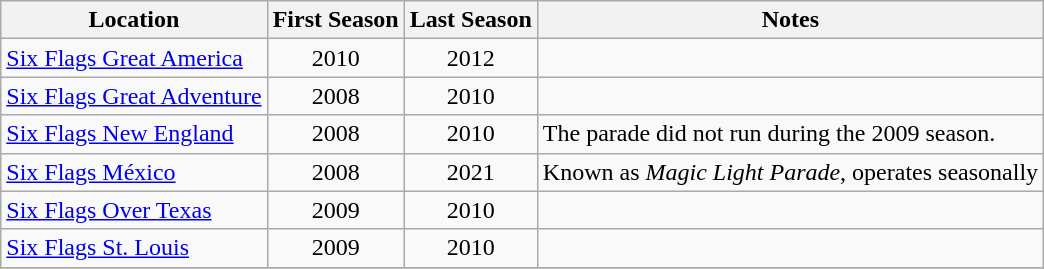<table class="wikitable sortable">
<tr>
<th>Location</th>
<th>First Season</th>
<th>Last Season</th>
<th class="unsortable">Notes</th>
</tr>
<tr>
<td><a href='#'>Six Flags Great America</a></td>
<td align=center>2010</td>
<td align=center>2012</td>
<td></td>
</tr>
<tr>
<td><a href='#'>Six Flags Great Adventure</a></td>
<td align=center>2008</td>
<td align=center>2010</td>
<td></td>
</tr>
<tr>
<td><a href='#'>Six Flags New England</a></td>
<td align=center>2008</td>
<td align=center>2010</td>
<td>The parade did not run during the 2009 season.</td>
</tr>
<tr>
<td><a href='#'>Six Flags México</a></td>
<td align=center>2008</td>
<td align=center>2021</td>
<td>Known as <em>Magic Light Parade</em>, operates seasonally</td>
</tr>
<tr>
<td><a href='#'>Six Flags Over Texas</a></td>
<td align=center>2009</td>
<td align=center>2010</td>
<td></td>
</tr>
<tr>
<td><a href='#'>Six Flags St. Louis</a></td>
<td align=center>2009</td>
<td align=center>2010</td>
<td></td>
</tr>
<tr>
</tr>
</table>
